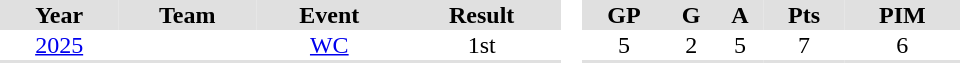<table border="0" cellpadding="1" cellspacing="0" style="text-align:center; width:40em">
<tr bgcolor="#e0e0e0">
<th>Year</th>
<th>Team</th>
<th>Event</th>
<th>Result</th>
<th rowspan="97" bgcolor="#ffffff"> </th>
<th>GP</th>
<th>G</th>
<th>A</th>
<th>Pts</th>
<th>PIM</th>
</tr>
<tr>
<td><a href='#'>2025</a></td>
<td></td>
<td><a href='#'>WC</a> </td>
<td>1st</td>
<td>5</td>
<td>2</td>
<td>5</td>
<td>7</td>
<td>6</td>
</tr>
<tr bgcolor="#e0e0e0">
<th colspan=4></th>
<th></th>
<th></th>
<th></th>
<th></th>
<th></th>
</tr>
</table>
